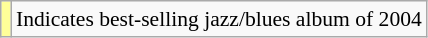<table class="wikitable" style="font-size:90%;">
<tr>
<td style="background-color:#FFFF99"></td>
<td>Indicates best-selling jazz/blues album of 2004</td>
</tr>
</table>
